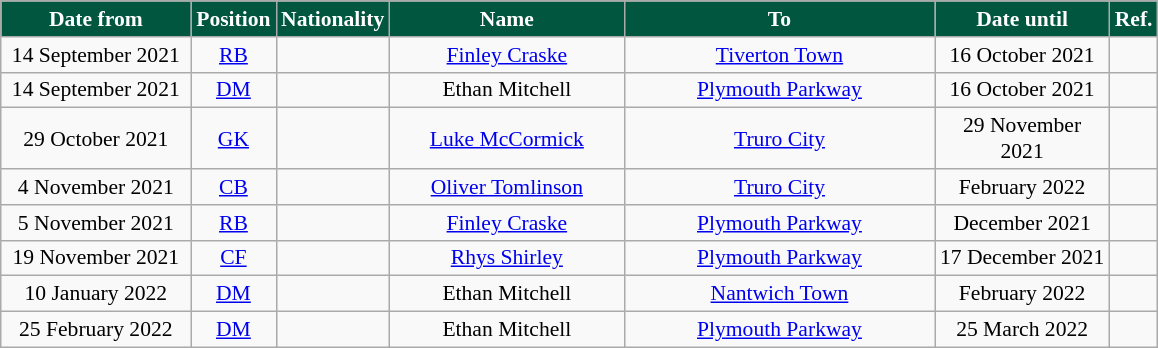<table class="wikitable"  style="text-align:center; font-size:90%; ">
<tr>
<th style="background:#00563F;color:#FFFFFF; width:120px;">Date from</th>
<th style="background:#00563F;color:#FFFFFF; width:50px;">Position</th>
<th style="background:#00563F;color:#FFFFFF; width:50px;">Nationality</th>
<th style="background:#00563F;color:#FFFFFF; width:150px;">Name</th>
<th style="background:#00563F;color:#FFFFFF; width:200px;">To</th>
<th style="background:#00563F;color:#FFFFFF; width:110px;">Date until</th>
<th style="background:#00563F;color:#FFFFFF; width:25px;">Ref.</th>
</tr>
<tr>
<td>14 September 2021</td>
<td><a href='#'>RB</a></td>
<td></td>
<td><a href='#'>Finley Craske</a></td>
<td> <a href='#'>Tiverton Town</a></td>
<td>16 October 2021</td>
<td></td>
</tr>
<tr>
<td>14 September 2021</td>
<td><a href='#'>DM</a></td>
<td></td>
<td>Ethan Mitchell</td>
<td> <a href='#'>Plymouth Parkway</a></td>
<td>16 October 2021</td>
<td></td>
</tr>
<tr>
<td>29 October 2021</td>
<td><a href='#'>GK</a></td>
<td></td>
<td><a href='#'>Luke McCormick</a></td>
<td> <a href='#'>Truro City</a></td>
<td>29 November 2021</td>
<td></td>
</tr>
<tr>
<td>4 November 2021</td>
<td><a href='#'>CB</a></td>
<td></td>
<td><a href='#'>Oliver Tomlinson</a></td>
<td> <a href='#'>Truro City</a></td>
<td>February 2022</td>
<td></td>
</tr>
<tr>
<td>5 November 2021</td>
<td><a href='#'>RB</a></td>
<td></td>
<td><a href='#'>Finley Craske</a></td>
<td> <a href='#'>Plymouth Parkway</a></td>
<td>December 2021</td>
<td></td>
</tr>
<tr>
<td>19 November 2021</td>
<td><a href='#'>CF</a></td>
<td></td>
<td><a href='#'>Rhys Shirley</a></td>
<td> <a href='#'>Plymouth Parkway</a></td>
<td>17 December 2021</td>
<td></td>
</tr>
<tr>
<td>10 January 2022</td>
<td><a href='#'>DM</a></td>
<td></td>
<td>Ethan Mitchell</td>
<td> <a href='#'>Nantwich Town</a></td>
<td>February 2022</td>
<td></td>
</tr>
<tr>
<td>25 February 2022</td>
<td><a href='#'>DM</a></td>
<td></td>
<td>Ethan Mitchell</td>
<td> <a href='#'>Plymouth Parkway</a></td>
<td>25 March 2022</td>
<td></td>
</tr>
</table>
